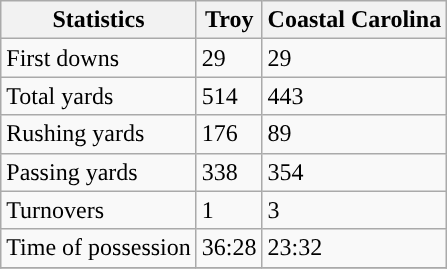<table class="wikitable">
<tr>
<th>Statistics</th>
<th>Troy</th>
<th>Coastal Carolina</th>
</tr>
<tr>
<td>First downs</td>
<td>29</td>
<td>29</td>
</tr>
<tr>
<td>Total yards</td>
<td>514</td>
<td>443</td>
</tr>
<tr>
<td>Rushing yards</td>
<td>176</td>
<td>89</td>
</tr>
<tr>
<td>Passing yards</td>
<td>338</td>
<td>354</td>
</tr>
<tr>
<td>Turnovers</td>
<td>1</td>
<td>3</td>
</tr>
<tr>
<td>Time of possession</td>
<td>36:28</td>
<td>23:32</td>
</tr>
<tr>
</tr>
</table>
